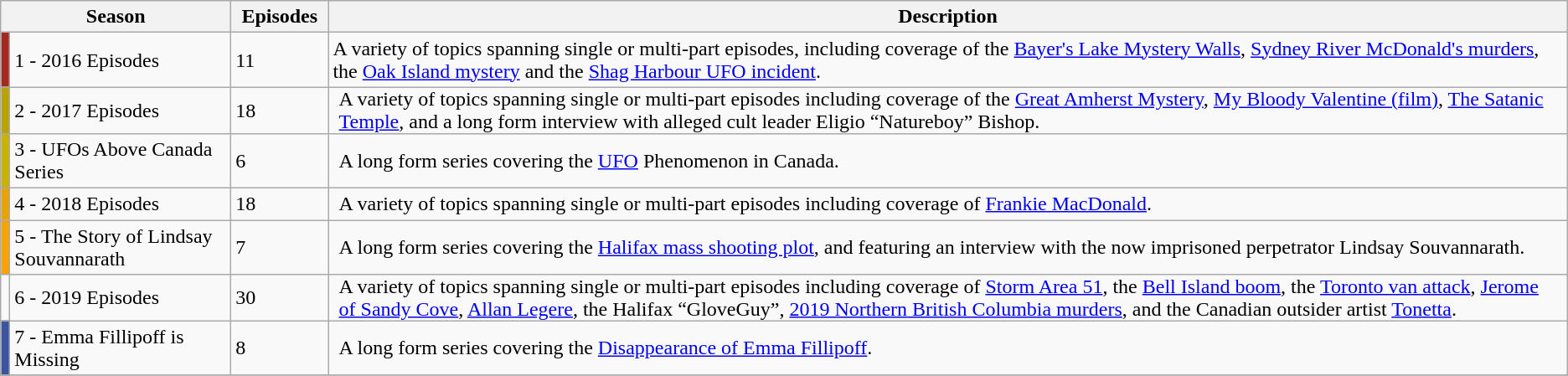<table class="wikitable" style="text-align: left;">
<tr>
<th colspan="2" style="padding: 0 8px;">Season</th>
<th style="padding: 0 8px;">Episodes</th>
<th>Description</th>
</tr>
<tr>
<td style="background: #A62821;"></td>
<td>1 - 2016 Episodes</td>
<td>11</td>
<td>A variety of topics spanning single or multi-part episodes, including coverage of the <a href='#'>Bayer's Lake Mystery Walls</a>, <a href='#'>Sydney River McDonald's murders</a>, the <a href='#'>Oak Island mystery</a> and the <a href='#'>Shag Harbour UFO incident</a>.</td>
</tr>
<tr>
<td style="background: #B9A300;"></td>
<td>2 - 2017 Episodes</td>
<td>18</td>
<td style="padding: 0 8px;">A variety of topics spanning single or multi-part episodes including coverage of the <a href='#'>Great Amherst Mystery</a>, <a href='#'>My Bloody Valentine (film)</a>, <a href='#'>The Satanic Temple</a>, and a long form interview with alleged cult leader Eligio “Natureboy” Bishop.</td>
</tr>
<tr>
<td style="background: #C9B300;"></td>
<td>3 - UFOs Above Canada Series</td>
<td>6</td>
<td style="padding: 0 8px;">A long form series covering the <a href='#'>UFO</a> Phenomenon in Canada.</td>
</tr>
<tr>
<td style="background: #E9A300;"></td>
<td>4 - 2018 Episodes</td>
<td>18</td>
<td style="padding: 0 8px;">A variety of topics spanning single or multi-part episodes including coverage of <a href='#'>Frankie MacDonald</a>.</td>
</tr>
<tr>
<td style="background: #F9A300;"></td>
<td>5 - The Story of Lindsay Souvannarath</td>
<td>7</td>
<td style="padding: 0 8px;">A long form series covering the <a href='#'>Halifax mass shooting plot</a>, and featuring an interview with the now imprisoned perpetrator Lindsay Souvannarath.</td>
</tr>
<tr>
<td style="background: #H9A300;"></td>
<td>6 - 2019 Episodes</td>
<td>30</td>
<td style="padding: 0 8px;">A variety of topics spanning single or multi-part episodes including coverage of <a href='#'>Storm Area 51</a>, the <a href='#'>Bell Island boom</a>, the <a href='#'>Toronto van attack</a>, <a href='#'>Jerome of Sandy Cove</a>, <a href='#'>Allan Legere</a>, the Halifax “GloveGuy”, <a href='#'>2019 Northern British Columbia murders</a>, and the Canadian outsider artist <a href='#'>Tonetta</a>.</td>
</tr>
<tr>
<td style="background: #3A54A1;"></td>
<td>7 - Emma Fillipoff is Missing</td>
<td>8</td>
<td style="padding: 0 8px;">A long form series covering the <a href='#'>Disappearance of Emma Fillipoff</a>.</td>
</tr>
<tr>
</tr>
</table>
